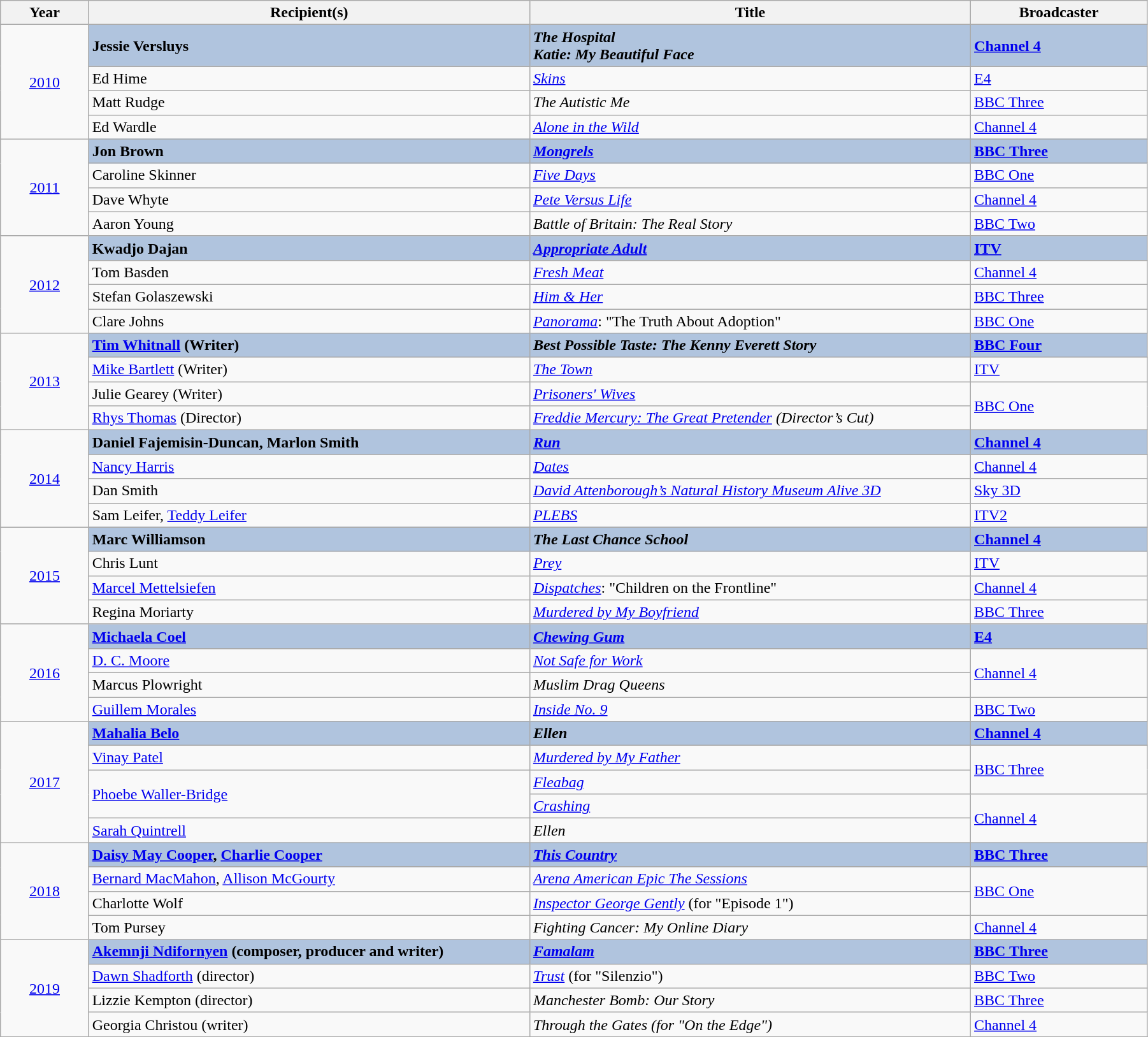<table class="wikitable" width="95%">
<tr>
<th width=5%>Year</th>
<th width=25%>Recipient(s)</th>
<th width=25%>Title</th>
<th width=10%>Broadcaster</th>
</tr>
<tr>
<td rowspan="4" style="text-align:center;"><a href='#'>2010</a></td>
<td style="background:#B0C4DE;"><strong>Jessie Versluys</strong></td>
<td style="background:#B0C4DE;"><strong><em>The Hospital<br>Katie: My Beautiful Face</em></strong></td>
<td style="background:#B0C4DE;"><strong><a href='#'>Channel 4</a></strong></td>
</tr>
<tr>
<td>Ed Hime</td>
<td><em><a href='#'>Skins</a></em></td>
<td><a href='#'>E4</a></td>
</tr>
<tr>
<td>Matt Rudge</td>
<td><em>The Autistic Me</em></td>
<td><a href='#'>BBC Three</a></td>
</tr>
<tr>
<td>Ed Wardle</td>
<td><em><a href='#'>Alone in the Wild</a></em></td>
<td><a href='#'>Channel 4</a></td>
</tr>
<tr>
<td rowspan="4" style="text-align:center;"><a href='#'>2011</a></td>
<td style="background:#B0C4DE;"><strong>Jon Brown</strong></td>
<td style="background:#B0C4DE;"><strong><em><a href='#'>Mongrels</a></em></strong></td>
<td style="background:#B0C4DE;"><strong><a href='#'>BBC Three</a></strong></td>
</tr>
<tr>
<td>Caroline Skinner</td>
<td><em><a href='#'>Five Days</a></em></td>
<td><a href='#'>BBC One</a></td>
</tr>
<tr>
<td>Dave Whyte</td>
<td><em><a href='#'>Pete Versus Life</a></em></td>
<td><a href='#'>Channel 4</a></td>
</tr>
<tr>
<td>Aaron Young</td>
<td><em>Battle of Britain: The Real Story</em></td>
<td><a href='#'>BBC Two</a></td>
</tr>
<tr>
<td rowspan="4" style="text-align:center;"><a href='#'>2012</a></td>
<td style="background:#B0C4DE;"><strong>Kwadjo Dajan</strong></td>
<td style="background:#B0C4DE;"><strong><em><a href='#'>Appropriate Adult</a></em></strong></td>
<td style="background:#B0C4DE;"><strong><a href='#'>ITV</a></strong></td>
</tr>
<tr>
<td>Tom Basden</td>
<td><em><a href='#'>Fresh Meat</a></em></td>
<td><a href='#'>Channel 4</a></td>
</tr>
<tr>
<td>Stefan Golaszewski</td>
<td><em><a href='#'>Him & Her</a></em></td>
<td><a href='#'>BBC Three</a></td>
</tr>
<tr>
<td>Clare Johns</td>
<td><em><a href='#'>Panorama</a></em>: "The Truth About Adoption"</td>
<td><a href='#'>BBC One</a></td>
</tr>
<tr>
<td rowspan="4" style="text-align:center;"><a href='#'>2013</a></td>
<td style="background:#B0C4DE;"><strong><a href='#'>Tim Whitnall</a> (Writer)</strong></td>
<td style="background:#B0C4DE;"><strong><em>Best Possible Taste: The Kenny Everett Story</em></strong></td>
<td style="background:#B0C4DE;"><strong><a href='#'>BBC Four</a></strong></td>
</tr>
<tr>
<td><a href='#'>Mike Bartlett</a> (Writer)</td>
<td><em><a href='#'>The Town</a></em></td>
<td><a href='#'>ITV</a></td>
</tr>
<tr>
<td>Julie Gearey (Writer)</td>
<td><em><a href='#'>Prisoners' Wives</a></em></td>
<td rowspan="2"><a href='#'>BBC One</a></td>
</tr>
<tr>
<td><a href='#'>Rhys Thomas</a> (Director)</td>
<td><em><a href='#'>Freddie Mercury: The Great Pretender</a> (Director’s Cut)</em></td>
</tr>
<tr>
<td rowspan="4" style="text-align:center;"><a href='#'>2014</a></td>
<td style="background:#B0C4DE;"><strong>Daniel Fajemisin-Duncan, Marlon Smith</strong></td>
<td style="background:#B0C4DE;"><strong><em><a href='#'>Run</a></em></strong></td>
<td style="background:#B0C4DE;"><strong><a href='#'>Channel 4</a></strong></td>
</tr>
<tr>
<td><a href='#'>Nancy Harris</a></td>
<td><em><a href='#'>Dates</a></em></td>
<td><a href='#'>Channel 4</a></td>
</tr>
<tr>
<td>Dan Smith</td>
<td><em><a href='#'>David Attenborough’s Natural History Museum Alive 3D</a></em></td>
<td><a href='#'>Sky 3D</a></td>
</tr>
<tr>
<td>Sam Leifer, <a href='#'>Teddy Leifer</a></td>
<td><em><a href='#'>PLEBS</a></em></td>
<td><a href='#'>ITV2</a></td>
</tr>
<tr>
<td rowspan="4" style="text-align:center;"><a href='#'>2015</a></td>
<td style="background:#B0C4DE;"><strong>Marc Williamson</strong></td>
<td style="background:#B0C4DE;"><strong><em>The Last Chance School</em></strong></td>
<td style="background:#B0C4DE;"><strong><a href='#'>Channel 4</a></strong></td>
</tr>
<tr>
<td>Chris Lunt</td>
<td><em><a href='#'>Prey</a></em></td>
<td><a href='#'>ITV</a></td>
</tr>
<tr>
<td><a href='#'>Marcel Mettelsiefen</a></td>
<td><em><a href='#'>Dispatches</a></em>: "Children on the Frontline"</td>
<td><a href='#'>Channel 4</a></td>
</tr>
<tr>
<td>Regina Moriarty</td>
<td><em><a href='#'>Murdered by My Boyfriend</a></em></td>
<td><a href='#'>BBC Three</a></td>
</tr>
<tr>
<td rowspan="4" style="text-align:center;"><a href='#'>2016</a></td>
<td style="background:#B0C4DE;"><strong><a href='#'>Michaela Coel</a></strong></td>
<td style="background:#B0C4DE;"><strong><em><a href='#'>Chewing Gum</a></em></strong></td>
<td style="background:#B0C4DE;"><strong><a href='#'>E4</a></strong></td>
</tr>
<tr>
<td><a href='#'>D. C. Moore</a></td>
<td><em><a href='#'>Not Safe for Work</a></em></td>
<td rowspan="2"><a href='#'>Channel 4</a></td>
</tr>
<tr>
<td>Marcus Plowright</td>
<td><em>Muslim Drag Queens</em></td>
</tr>
<tr>
<td><a href='#'>Guillem Morales</a></td>
<td><em><a href='#'>Inside No. 9</a></em></td>
<td><a href='#'>BBC Two</a></td>
</tr>
<tr>
<td rowspan="5" style="text-align:center;"><a href='#'>2017</a><br></td>
<td style="background:#B0C4DE;"><strong><a href='#'>Mahalia Belo</a></strong></td>
<td style="background:#B0C4DE;"><strong><em>Ellen</em></strong></td>
<td style="background:#B0C4DE;"><strong><a href='#'>Channel 4</a></strong></td>
</tr>
<tr>
<td><a href='#'>Vinay Patel</a></td>
<td><em><a href='#'>Murdered by My Father</a></em></td>
<td rowspan="2"><a href='#'>BBC Three</a></td>
</tr>
<tr>
<td rowspan="2"><a href='#'>Phoebe Waller-Bridge</a></td>
<td><em><a href='#'>Fleabag</a></em></td>
</tr>
<tr>
<td><em><a href='#'>Crashing</a></em></td>
<td rowspan="2"><a href='#'>Channel 4</a></td>
</tr>
<tr>
<td><a href='#'>Sarah Quintrell</a></td>
<td><em>Ellen</em></td>
</tr>
<tr>
<td rowspan="4" style="text-align:center;"><a href='#'>2018</a><br></td>
<td style="background:#B0C4DE;"><strong><a href='#'>Daisy May Cooper</a>, <a href='#'>Charlie Cooper</a></strong></td>
<td style="background:#B0C4DE;"><strong><em><a href='#'>This Country</a></em></strong></td>
<td style="background:#B0C4DE;"><strong><a href='#'>BBC Three</a></strong></td>
</tr>
<tr>
<td><a href='#'>Bernard MacMahon</a>, <a href='#'>Allison McGourty</a></td>
<td><em><a href='#'>Arena American Epic The Sessions</a></em></td>
<td rowspan="2"><a href='#'>BBC One</a></td>
</tr>
<tr>
<td>Charlotte Wolf</td>
<td><em><a href='#'>Inspector George Gently</a></em> (for "Episode 1")</td>
</tr>
<tr>
<td>Tom Pursey</td>
<td><em>Fighting Cancer: My Online Diary</em></td>
<td><a href='#'>Channel 4</a></td>
</tr>
<tr>
<td rowspan="4" style="text-align:center;"><a href='#'>2019</a><br></td>
<td style="background:#B0C4DE;"><strong><a href='#'>Akemnji Ndifornyen</a> (composer, producer and writer)</strong></td>
<td style="background:#B0C4DE;"><strong><em><a href='#'>Famalam</a></em></strong></td>
<td style="background:#B0C4DE;"><strong><a href='#'>BBC Three</a></strong></td>
</tr>
<tr>
<td><a href='#'>Dawn Shadforth</a> (director)</td>
<td><em><a href='#'>Trust</a></em> (for "Silenzio")</td>
<td><a href='#'>BBC Two</a></td>
</tr>
<tr>
<td>Lizzie Kempton (director)</td>
<td><em>Manchester Bomb: Our Story</em></td>
<td><a href='#'>BBC Three</a></td>
</tr>
<tr>
<td>Georgia Christou (writer)</td>
<td><em>Through the Gates (for "On the Edge")</em></td>
<td><a href='#'>Channel 4</a></td>
</tr>
<tr>
</tr>
</table>
